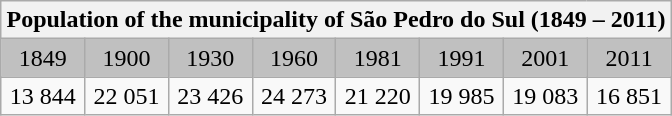<table class="wikitable" style="margin: auto;">
<tr>
<th colspan="9">Population of the municipality of São Pedro do Sul (1849 – 2011)</th>
</tr>
<tr bgcolor="#C0C0C0">
<td align="center">1849</td>
<td align="center">1900</td>
<td align="center">1930</td>
<td align="center">1960</td>
<td align="center">1981</td>
<td align="center">1991</td>
<td align="center">2001</td>
<td align="center">2011</td>
</tr>
<tr>
<td align="center">13 844</td>
<td align="center">22 051</td>
<td align="center">23 426</td>
<td align="center">24 273</td>
<td align="center">21 220</td>
<td align="center">19 985</td>
<td align="center">19 083</td>
<td align="center">16 851</td>
</tr>
</table>
